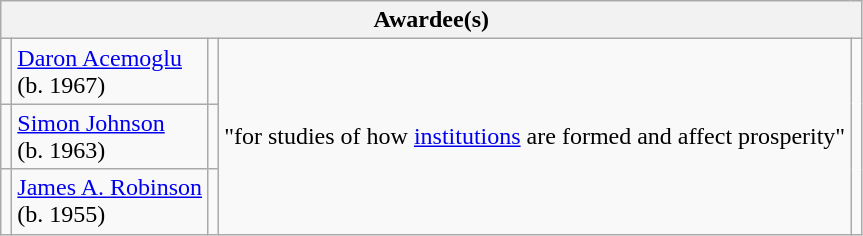<table class="wikitable">
<tr>
<th colspan="5">Awardee(s)</th>
</tr>
<tr>
<td></td>
<td><a href='#'>Daron Acemoglu</a><br>(b. 1967)</td>
<td><br></td>
<td rowspan="3">"for studies of how <a href='#'>institutions</a> are formed and affect prosperity"</td>
<td rowspan="3"></td>
</tr>
<tr>
<td></td>
<td><a href='#'>Simon Johnson</a><br>(b. 1963)</td>
<td><br></td>
</tr>
<tr>
<td></td>
<td><a href='#'>James A. Robinson</a><br>(b. 1955)</td>
<td><br></td>
</tr>
</table>
